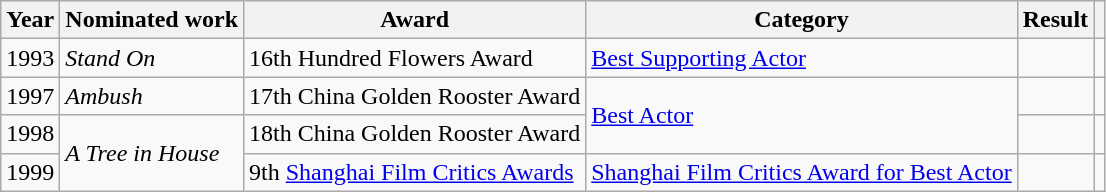<table class="wikitable">
<tr>
<th>Year</th>
<th>Nominated work</th>
<th>Award</th>
<th>Category</th>
<th>Result</th>
<th></th>
</tr>
<tr>
<td>1993</td>
<td><em>Stand On</em></td>
<td>16th Hundred Flowers Award</td>
<td><a href='#'>Best Supporting Actor</a></td>
<td></td>
<td></td>
</tr>
<tr>
<td>1997</td>
<td><em>Ambush</em></td>
<td>17th China Golden Rooster Award</td>
<td rowspan="2"><a href='#'>Best Actor</a></td>
<td></td>
<td></td>
</tr>
<tr>
<td>1998</td>
<td rowspan="2"><em>A Tree in House</em></td>
<td>18th China Golden Rooster Award</td>
<td></td>
<td></td>
</tr>
<tr>
<td>1999</td>
<td>9th <a href='#'>Shanghai Film Critics Awards</a></td>
<td><a href='#'>Shanghai Film Critics Award for Best Actor</a></td>
<td></td>
<td></td>
</tr>
</table>
